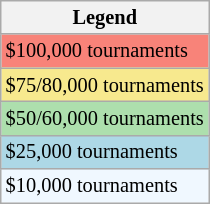<table class=wikitable style="font-size:85%">
<tr>
<th>Legend</th>
</tr>
<tr style="background:#f88379;">
<td>$100,000 tournaments</td>
</tr>
<tr style="background:#f7e98e;">
<td>$75/80,000 tournaments</td>
</tr>
<tr style="background:#addfad;">
<td>$50/60,000 tournaments</td>
</tr>
<tr style="background:lightblue;">
<td>$25,000 tournaments</td>
</tr>
<tr style="background:#f0f8ff;">
<td>$10,000 tournaments</td>
</tr>
</table>
